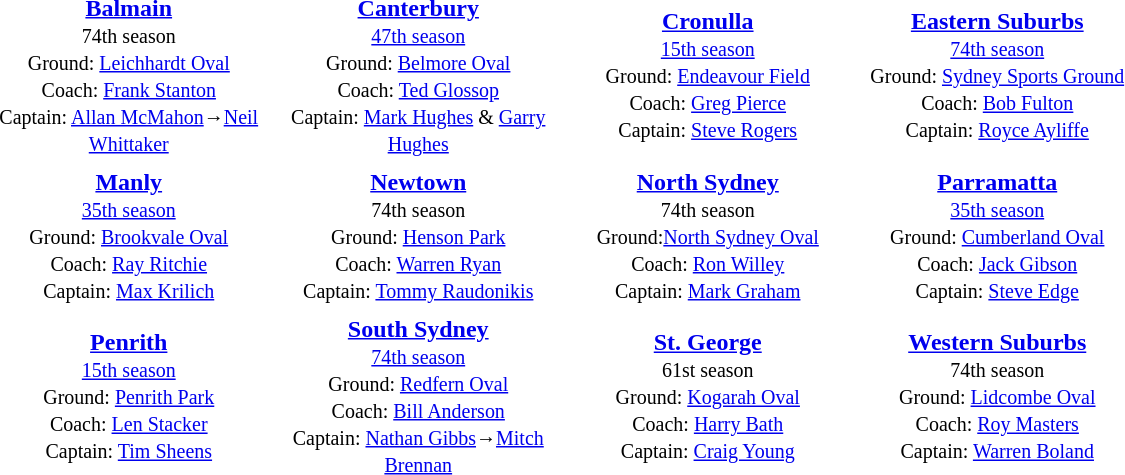<table align="center" class="toccolours" style="text-valign: center;" cellpadding=3 cellspacing=2>
<tr>
<th width=185></th>
<th width=185></th>
<th width=185></th>
<th width=185></th>
</tr>
<tr>
<td align="center"><strong><a href='#'>Balmain</a></strong><br><small>74th season<br>Ground: <a href='#'>Leichhardt Oval</a><br>
Coach: <a href='#'>Frank Stanton</a><br>Captain: <a href='#'>Allan McMahon</a>→<a href='#'>Neil Whittaker</a></small></td>
<td align="center"><strong><a href='#'>Canterbury</a></strong><br><small><a href='#'>47th season</a><br>Ground: <a href='#'>Belmore Oval</a><br>
Coach: <a href='#'>Ted Glossop</a><br>Captain: <a href='#'>Mark Hughes</a> & <a href='#'>Garry Hughes</a></small></td>
<td align="center"><strong><a href='#'>Cronulla</a></strong><br><small><a href='#'>15th season</a><br>Ground: <a href='#'>Endeavour Field</a><br>
Coach: <a href='#'>Greg Pierce</a><br>Captain: <a href='#'>Steve Rogers</a></small></td>
<td align="center"><strong><a href='#'>Eastern Suburbs</a></strong><br><small><a href='#'>74th season</a><br>Ground: <a href='#'>Sydney Sports Ground</a><br>
Coach: <a href='#'>Bob Fulton</a><br>Captain: <a href='#'>Royce Ayliffe</a></small></td>
</tr>
<tr>
<td align="center"><strong><a href='#'>Manly</a></strong><br><small><a href='#'>35th season</a><br>Ground: <a href='#'>Brookvale Oval</a><br>
Coach: <a href='#'>Ray Ritchie</a><br>Captain: <a href='#'>Max Krilich</a></small></td>
<td align="center"><strong><a href='#'>Newtown</a></strong><br><small>74th season<br>Ground: <a href='#'>Henson Park</a><br>
Coach: <a href='#'>Warren Ryan</a><br>Captain: <a href='#'>Tommy Raudonikis</a></small></td>
<td align="center"><strong><a href='#'>North Sydney</a></strong><br><small>74th season<br>Ground:<a href='#'>North Sydney Oval</a> <br>
Coach: <a href='#'>Ron Willey</a><br>Captain: <a href='#'>Mark Graham</a></small></td>
<td align="center"><strong><a href='#'>Parramatta</a></strong><br><small><a href='#'>35th season</a><br>Ground: <a href='#'>Cumberland Oval</a><br>
Coach: <a href='#'>Jack Gibson</a><br>Captain: <a href='#'>Steve Edge</a></small></td>
</tr>
<tr>
<td align="center"><strong><a href='#'>Penrith</a></strong><br><small><a href='#'>15th season</a><br>Ground: <a href='#'>Penrith Park</a> <br>
Coach: <a href='#'>Len Stacker</a><br>Captain: <a href='#'>Tim Sheens</a></small></td>
<td align="center"><strong><a href='#'>South Sydney</a></strong><br><small><a href='#'>74th season</a><br>Ground: <a href='#'>Redfern Oval</a><br>
Coach: <a href='#'>Bill Anderson</a><br>Captain: <a href='#'>Nathan Gibbs</a>→<a href='#'>Mitch Brennan</a></small></td>
<td align="center"><strong><a href='#'>St. George</a></strong><br><small>61st season<br>Ground: <a href='#'>Kogarah Oval</a><br>
Coach: <a href='#'>Harry Bath</a><br>Captain: <a href='#'>Craig Young</a></small></td>
<td align="center"><strong><a href='#'>Western Suburbs</a></strong><br><small>74th season<br>Ground: <a href='#'>Lidcombe Oval</a><br>
Coach: <a href='#'>Roy Masters</a><br>Captain: <a href='#'>Warren Boland</a></small></td>
</tr>
</table>
